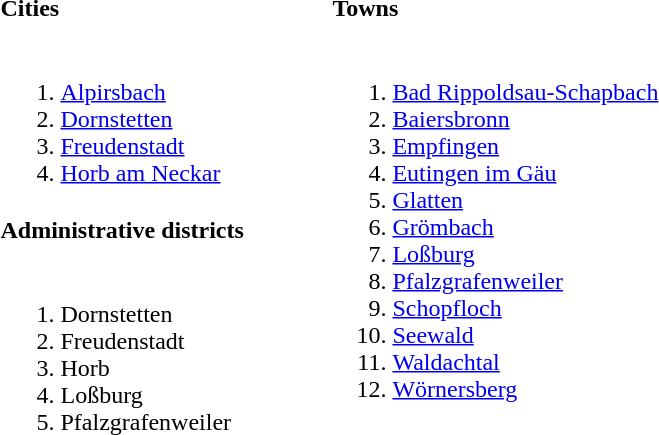<table>
<tr>
<th width=50% align=left>Cities</th>
<th width=50% align=left>Towns</th>
</tr>
<tr valign=top>
<td><br><ol><li><a href='#'>Alpirsbach</a></li><li><a href='#'>Dornstetten</a></li><li><a href='#'>Freudenstadt</a></li><li><a href='#'>Horb am Neckar</a></li></ol></td>
<td rowspan=3><br><ol><li><a href='#'>Bad Rippoldsau-Schapbach</a></li><li><a href='#'>Baiersbronn</a></li><li><a href='#'>Empfingen</a></li><li><a href='#'>Eutingen im Gäu</a></li><li><a href='#'>Glatten</a></li><li><a href='#'>Grömbach</a></li><li><a href='#'>Loßburg</a></li><li><a href='#'>Pfalzgrafenweiler</a></li><li><a href='#'>Schopfloch</a></li><li><a href='#'>Seewald</a></li><li><a href='#'>Waldachtal</a></li><li><a href='#'>Wörnersberg</a></li></ol></td>
</tr>
<tr>
<th align=left>Administrative districts</th>
</tr>
<tr>
<td><br><ol><li>Dornstetten</li><li>Freudenstadt</li><li>Horb</li><li>Loßburg</li><li>Pfalzgrafenweiler</li></ol></td>
</tr>
</table>
